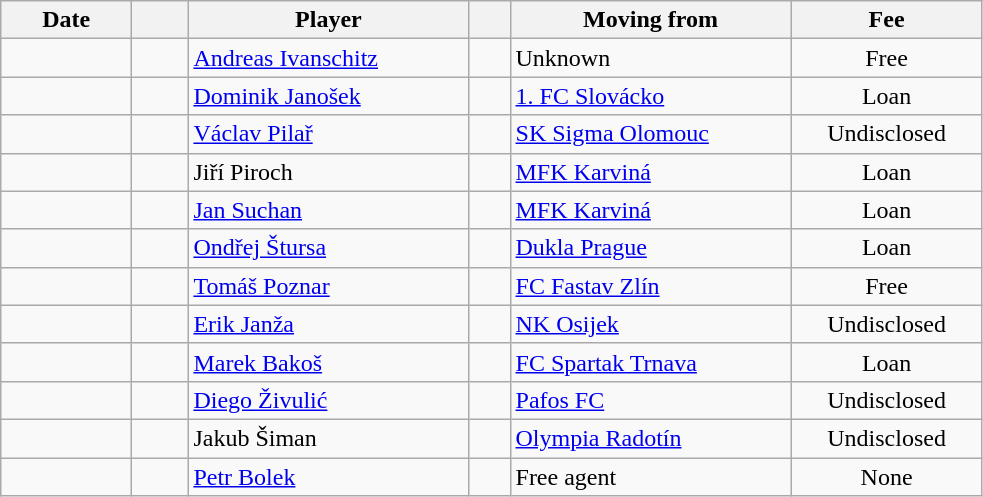<table class="wikitable sortable">
<tr>
<th style="width:80px;">Date</th>
<th style="width:30px;"></th>
<th style="width:180px;">Player</th>
<th style="width:20px;"></th>
<th style="width:180px;">Moving from</th>
<th style="width:120px;" class="unsortable">Fee</th>
</tr>
<tr>
<td></td>
<td align=center></td>
<td> <a href='#'>Andreas Ivanschitz</a></td>
<td align=center></td>
<td>Unknown</td>
<td align=center>Free</td>
</tr>
<tr>
<td></td>
<td align=center></td>
<td> <a href='#'>Dominik Janošek</a></td>
<td align=center></td>
<td> <a href='#'>1. FC Slovácko</a></td>
<td align=center>Loan</td>
</tr>
<tr>
<td></td>
<td align=center></td>
<td> <a href='#'>Václav Pilař</a></td>
<td align=center></td>
<td> <a href='#'>SK Sigma Olomouc</a></td>
<td align=center>Undisclosed</td>
</tr>
<tr>
<td></td>
<td align=center></td>
<td> Jiří Piroch</td>
<td align=center></td>
<td> <a href='#'>MFK Karviná</a></td>
<td align=center>Loan</td>
</tr>
<tr>
<td></td>
<td align=center></td>
<td> <a href='#'>Jan Suchan</a></td>
<td align=center></td>
<td> <a href='#'>MFK Karviná</a></td>
<td align=center>Loan</td>
</tr>
<tr>
<td></td>
<td align=center></td>
<td> <a href='#'>Ondřej Štursa</a></td>
<td align=center></td>
<td> <a href='#'>Dukla Prague</a></td>
<td align=center>Loan</td>
</tr>
<tr>
<td></td>
<td align=center></td>
<td> <a href='#'>Tomáš Poznar</a></td>
<td align=center></td>
<td> <a href='#'>FC Fastav Zlín</a></td>
<td align=center>Free</td>
</tr>
<tr>
<td></td>
<td align=center></td>
<td> <a href='#'>Erik Janža</a></td>
<td align=center></td>
<td> <a href='#'>NK Osijek</a></td>
<td align=center>Undisclosed</td>
</tr>
<tr>
<td></td>
<td align=center></td>
<td> <a href='#'>Marek Bakoš</a></td>
<td align=center></td>
<td> <a href='#'>FC Spartak Trnava</a></td>
<td align=center>Loan</td>
</tr>
<tr>
<td></td>
<td align=center></td>
<td> <a href='#'>Diego Živulić</a></td>
<td align=center></td>
<td> <a href='#'>Pafos FC</a></td>
<td align=center>Undisclosed</td>
</tr>
<tr>
<td></td>
<td align=center></td>
<td> Jakub Šiman</td>
<td align=center></td>
<td> <a href='#'>Olympia Radotín</a></td>
<td align=center>Undisclosed</td>
</tr>
<tr>
<td></td>
<td align=center></td>
<td> <a href='#'>Petr Bolek</a></td>
<td align=center></td>
<td>Free agent</td>
<td align=center>None</td>
</tr>
</table>
